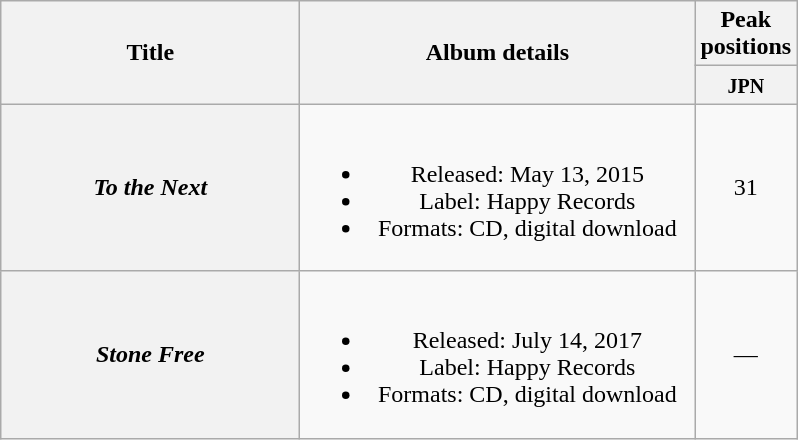<table class="wikitable plainrowheaders" style="text-align:center;">
<tr>
<th style="width:12em;" rowspan="2">Title</th>
<th style="width:16em;" rowspan="2">Album details</th>
<th colspan="1">Peak positions</th>
</tr>
<tr>
<th style="width:2.5em;"><small>JPN</small><br></th>
</tr>
<tr>
<th scope="row"><em>To the Next</em></th>
<td><br><ul><li>Released: May 13, 2015 </li><li>Label: Happy Records</li><li>Formats: CD, digital download</li></ul></td>
<td>31</td>
</tr>
<tr>
<th scope="row"><em>Stone Free</em></th>
<td><br><ul><li>Released: July 14, 2017 </li><li>Label: Happy Records</li><li>Formats: CD, digital download</li></ul></td>
<td>—</td>
</tr>
</table>
